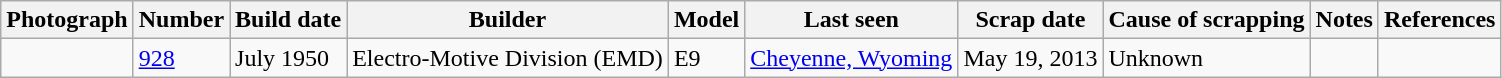<table class="wikitable">
<tr>
<th>Photograph</th>
<th>Number</th>
<th>Build date</th>
<th>Builder</th>
<th>Model</th>
<th>Last seen</th>
<th>Scrap date</th>
<th>Cause of scrapping</th>
<th>Notes</th>
<th>References</th>
</tr>
<tr>
<td></td>
<td><a href='#'>928</a></td>
<td>July 1950</td>
<td>Electro-Motive Division (EMD)</td>
<td>E9</td>
<td><a href='#'>Cheyenne, Wyoming</a></td>
<td>May 19, 2013</td>
<td>Unknown</td>
<td></td>
<td></td>
</tr>
</table>
